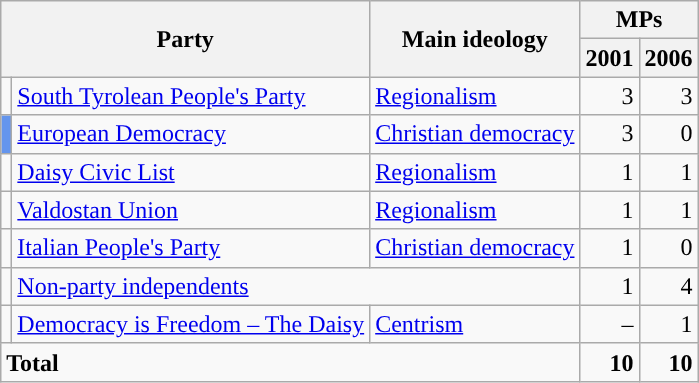<table class="wikitable" style="font-size:100%">
<tr>
<th rowspan=2 colspan=2>Party</th>
<th rowspan=2>Main ideology</th>
<th colspan=2>MPs</th>
</tr>
<tr>
<th>2001</th>
<th>2006</th>
</tr>
<tr>
<td></td>
<td><a href='#'>South Tyrolean People's Party</a></td>
<td><a href='#'>Regionalism</a></td>
<td align=right>3</td>
<td align=right>3</td>
</tr>
<tr>
<td bgcolor="#6495ed"></td>
<td><a href='#'>European Democracy</a></td>
<td><a href='#'>Christian democracy</a></td>
<td align=right>3</td>
<td align=right>0</td>
</tr>
<tr>
<td></td>
<td><a href='#'>Daisy Civic List</a></td>
<td><a href='#'>Regionalism</a></td>
<td align=right>1</td>
<td align=right>1</td>
</tr>
<tr>
<td></td>
<td><a href='#'>Valdostan Union</a></td>
<td><a href='#'>Regionalism</a></td>
<td align=right>1</td>
<td align=right>1</td>
</tr>
<tr>
<td></td>
<td><a href='#'>Italian People's Party</a></td>
<td><a href='#'>Christian democracy</a></td>
<td align=right>1</td>
<td align=right>0</td>
</tr>
<tr>
<td></td>
<td colspan=2><a href='#'>Non-party independents</a></td>
<td align=right>1</td>
<td align=right>4</td>
</tr>
<tr>
<td></td>
<td><a href='#'>Democracy is Freedom – The Daisy</a></td>
<td><a href='#'>Centrism</a></td>
<td align=right>–</td>
<td align=right>1</td>
</tr>
<tr>
<td colspan=3><strong>Total</strong></td>
<td align=right><strong>10</strong></td>
<td align=right><strong>10</strong></td>
</tr>
</table>
